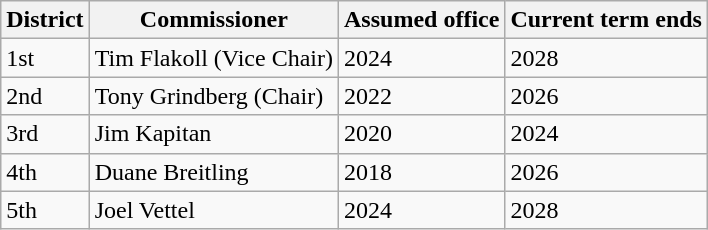<table class="wikitable">
<tr>
<th>District</th>
<th>Commissioner</th>
<th>Assumed office</th>
<th>Current term ends</th>
</tr>
<tr>
<td>1st</td>
<td>Tim Flakoll (Vice Chair)</td>
<td>2024</td>
<td>2028</td>
</tr>
<tr>
<td>2nd</td>
<td>Tony Grindberg (Chair)</td>
<td>2022</td>
<td>2026</td>
</tr>
<tr>
<td>3rd</td>
<td>Jim Kapitan</td>
<td>2020</td>
<td>2024</td>
</tr>
<tr>
<td>4th</td>
<td>Duane Breitling</td>
<td>2018</td>
<td>2026</td>
</tr>
<tr>
<td>5th</td>
<td>Joel Vettel</td>
<td>2024</td>
<td>2028</td>
</tr>
</table>
